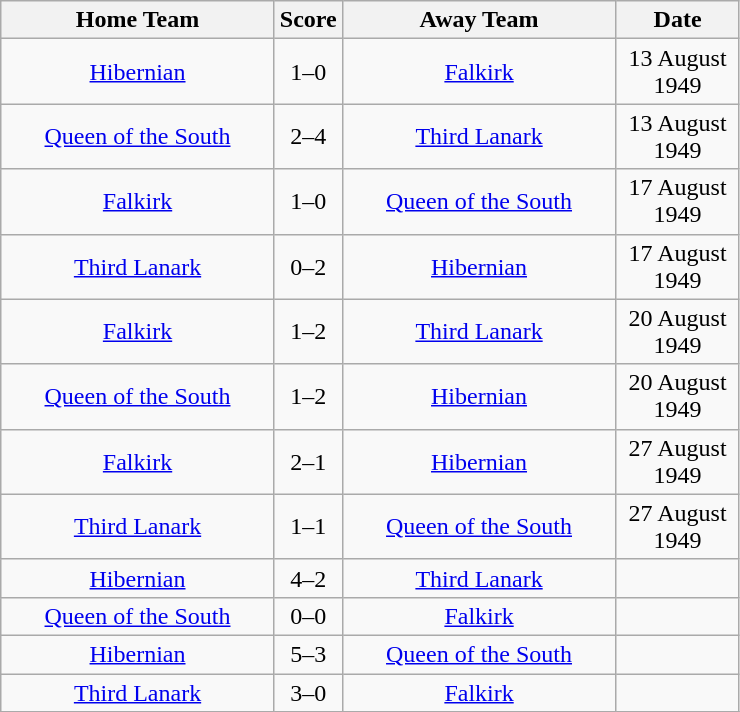<table class="wikitable" style="text-align:center;">
<tr>
<th width=175>Home Team</th>
<th width=20>Score</th>
<th width=175>Away Team</th>
<th width= 75>Date</th>
</tr>
<tr>
<td><a href='#'>Hibernian</a></td>
<td>1–0</td>
<td><a href='#'>Falkirk</a></td>
<td>13 August 1949</td>
</tr>
<tr>
<td><a href='#'>Queen of the South</a></td>
<td>2–4</td>
<td><a href='#'>Third Lanark</a></td>
<td>13 August 1949</td>
</tr>
<tr>
<td><a href='#'>Falkirk</a></td>
<td>1–0</td>
<td><a href='#'>Queen of the South</a></td>
<td>17 August 1949</td>
</tr>
<tr>
<td><a href='#'>Third Lanark</a></td>
<td>0–2</td>
<td><a href='#'>Hibernian</a></td>
<td>17 August 1949</td>
</tr>
<tr>
<td><a href='#'>Falkirk</a></td>
<td>1–2</td>
<td><a href='#'>Third Lanark</a></td>
<td>20 August 1949</td>
</tr>
<tr>
<td><a href='#'>Queen of the South</a></td>
<td>1–2</td>
<td><a href='#'>Hibernian</a></td>
<td>20 August 1949</td>
</tr>
<tr>
<td><a href='#'>Falkirk</a></td>
<td>2–1</td>
<td><a href='#'>Hibernian</a></td>
<td>27 August 1949</td>
</tr>
<tr>
<td><a href='#'>Third Lanark</a></td>
<td>1–1</td>
<td><a href='#'>Queen of the South</a></td>
<td>27 August 1949</td>
</tr>
<tr>
<td><a href='#'>Hibernian</a></td>
<td>4–2</td>
<td><a href='#'>Third Lanark</a></td>
<td></td>
</tr>
<tr>
<td><a href='#'>Queen of the South</a></td>
<td>0–0</td>
<td><a href='#'>Falkirk</a></td>
<td></td>
</tr>
<tr>
<td><a href='#'>Hibernian</a></td>
<td>5–3</td>
<td><a href='#'>Queen of the South</a></td>
<td></td>
</tr>
<tr>
<td><a href='#'>Third Lanark</a></td>
<td>3–0</td>
<td><a href='#'>Falkirk</a></td>
<td></td>
</tr>
<tr>
</tr>
</table>
